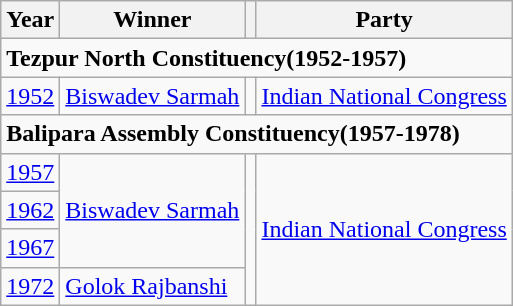<table class="wikitable sortable">
<tr>
<th>Year</th>
<th>Winner</th>
<th></th>
<th>Party</th>
</tr>
<tr>
<td colspan="4"><strong>Tezpur North Constituency(1952-1957)</strong></td>
</tr>
<tr>
<td><a href='#'>1952</a></td>
<td><a href='#'>Biswadev Sarmah</a></td>
<td></td>
<td><a href='#'>Indian National Congress</a></td>
</tr>
<tr>
<td colspan="4"><strong>Balipara Assembly Constituency(1957-1978)</strong></td>
</tr>
<tr>
<td><a href='#'>1957</a></td>
<td rowspan="3"><a href='#'>Biswadev Sarmah</a></td>
<td rowspan="4"></td>
<td rowspan="4"><a href='#'>Indian National Congress</a></td>
</tr>
<tr>
<td><a href='#'>1962</a></td>
</tr>
<tr>
<td><a href='#'>1967</a></td>
</tr>
<tr>
<td><a href='#'>1972</a></td>
<td><a href='#'>Golok Rajbanshi</a></td>
</tr>
</table>
